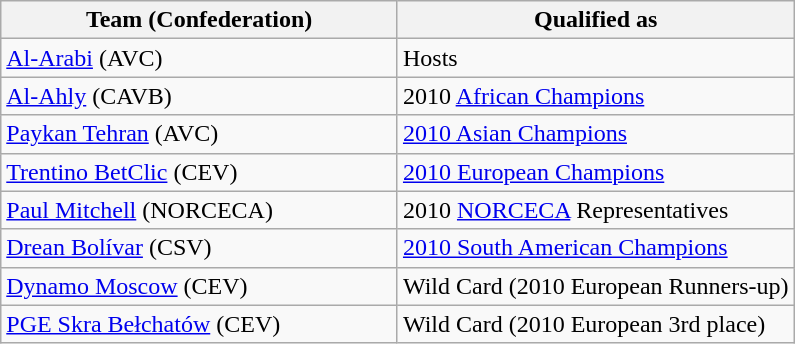<table class="wikitable">
<tr>
<th width=50%>Team (Confederation)</th>
<th width=50%>Qualified as</th>
</tr>
<tr>
<td> <a href='#'>Al-Arabi</a> (AVC)</td>
<td>Hosts</td>
</tr>
<tr>
<td> <a href='#'>Al-Ahly</a> (CAVB)</td>
<td>2010 <a href='#'>African Champions</a></td>
</tr>
<tr>
<td> <a href='#'>Paykan Tehran</a> (AVC)</td>
<td><a href='#'>2010 Asian Champions</a></td>
</tr>
<tr>
<td> <a href='#'>Trentino BetClic</a> (CEV)</td>
<td><a href='#'>2010 European Champions</a></td>
</tr>
<tr>
<td> <a href='#'>Paul Mitchell</a> (NORCECA)</td>
<td>2010 <a href='#'>NORCECA</a> Representatives</td>
</tr>
<tr>
<td> <a href='#'>Drean Bolívar</a> (CSV)</td>
<td><a href='#'>2010 South American Champions</a></td>
</tr>
<tr>
<td> <a href='#'>Dynamo Moscow</a> (CEV)</td>
<td>Wild Card (2010 European Runners-up)</td>
</tr>
<tr>
<td> <a href='#'>PGE Skra Bełchatów</a> (CEV)</td>
<td>Wild Card (2010 European 3rd place)</td>
</tr>
</table>
